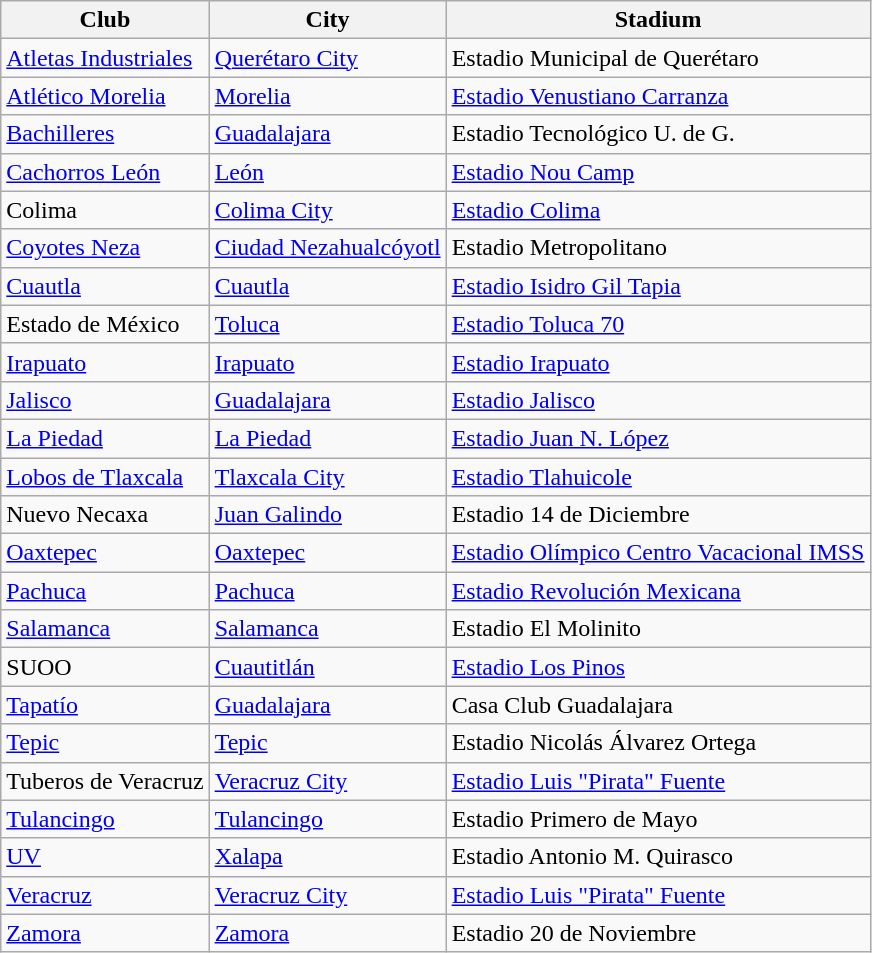<table class="wikitable sortable">
<tr>
<th>Club</th>
<th>City</th>
<th>Stadium</th>
</tr>
<tr>
<td><a href='#'>Atletas Industriales</a></td>
<td><a href='#'>Querétaro City</a></td>
<td>Estadio Municipal de Querétaro</td>
</tr>
<tr>
<td><a href='#'>Atlético Morelia</a></td>
<td><a href='#'>Morelia</a></td>
<td><a href='#'>Estadio Venustiano Carranza</a></td>
</tr>
<tr>
<td><a href='#'>Bachilleres</a></td>
<td><a href='#'>Guadalajara</a></td>
<td>Estadio Tecnológico U. de G.</td>
</tr>
<tr>
<td><a href='#'>Cachorros León</a></td>
<td><a href='#'>León</a></td>
<td><a href='#'>Estadio Nou Camp</a></td>
</tr>
<tr>
<td>Colima</td>
<td><a href='#'>Colima City</a></td>
<td><a href='#'>Estadio Colima</a></td>
</tr>
<tr>
<td><a href='#'>Coyotes Neza</a></td>
<td><a href='#'>Ciudad Nezahualcóyotl</a></td>
<td>Estadio Metropolitano</td>
</tr>
<tr>
<td><a href='#'>Cuautla</a></td>
<td><a href='#'>Cuautla</a></td>
<td><a href='#'>Estadio Isidro Gil Tapia</a></td>
</tr>
<tr>
<td>Estado de México</td>
<td><a href='#'>Toluca</a></td>
<td><a href='#'>Estadio Toluca 70</a></td>
</tr>
<tr>
<td><a href='#'>Irapuato</a></td>
<td><a href='#'>Irapuato</a></td>
<td><a href='#'>Estadio Irapuato</a></td>
</tr>
<tr>
<td><a href='#'>Jalisco</a></td>
<td><a href='#'>Guadalajara</a></td>
<td><a href='#'>Estadio Jalisco</a></td>
</tr>
<tr>
<td><a href='#'>La Piedad</a></td>
<td><a href='#'>La Piedad</a></td>
<td><a href='#'>Estadio Juan N. López</a></td>
</tr>
<tr>
<td><a href='#'>Lobos de Tlaxcala</a></td>
<td><a href='#'>Tlaxcala City</a></td>
<td><a href='#'>Estadio Tlahuicole</a></td>
</tr>
<tr>
<td>Nuevo Necaxa</td>
<td><a href='#'>Juan Galindo</a></td>
<td>Estadio 14 de Diciembre</td>
</tr>
<tr>
<td><a href='#'>Oaxtepec</a></td>
<td><a href='#'>Oaxtepec</a></td>
<td><a href='#'>Estadio Olímpico Centro Vacacional IMSS</a></td>
</tr>
<tr>
<td><a href='#'>Pachuca</a></td>
<td><a href='#'>Pachuca</a></td>
<td><a href='#'>Estadio Revolución Mexicana</a></td>
</tr>
<tr>
<td><a href='#'>Salamanca</a></td>
<td><a href='#'>Salamanca</a></td>
<td>Estadio El Molinito</td>
</tr>
<tr>
<td>SUOO</td>
<td><a href='#'>Cuautitlán</a></td>
<td><a href='#'>Estadio Los Pinos</a></td>
</tr>
<tr>
<td><a href='#'>Tapatío</a></td>
<td><a href='#'>Guadalajara</a></td>
<td>Casa Club Guadalajara</td>
</tr>
<tr>
<td><a href='#'>Tepic</a></td>
<td><a href='#'>Tepic</a></td>
<td>Estadio Nicolás Álvarez Ortega</td>
</tr>
<tr>
<td>Tuberos de Veracruz</td>
<td><a href='#'>Veracruz City</a></td>
<td><a href='#'>Estadio Luis "Pirata" Fuente</a></td>
</tr>
<tr>
<td><a href='#'>Tulancingo</a></td>
<td><a href='#'>Tulancingo</a></td>
<td>Estadio Primero de Mayo</td>
</tr>
<tr>
<td><a href='#'>UV</a></td>
<td><a href='#'>Xalapa</a></td>
<td>Estadio Antonio M. Quirasco</td>
</tr>
<tr>
<td><a href='#'>Veracruz</a></td>
<td><a href='#'>Veracruz City</a></td>
<td><a href='#'>Estadio Luis "Pirata" Fuente</a></td>
</tr>
<tr>
<td><a href='#'>Zamora</a></td>
<td><a href='#'>Zamora</a></td>
<td>Estadio 20 de Noviembre</td>
</tr>
</table>
